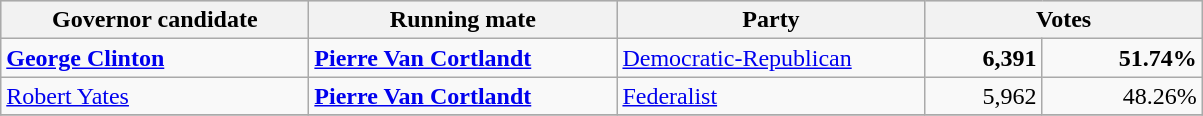<table class=wikitable>
<tr bgcolor=lightgrey>
<th width="20%">Governor candidate</th>
<th width="20%">Running mate</th>
<th width="20%">Party</th>
<th width="18%" colspan="2">Votes</th>
</tr>
<tr>
<td><strong><a href='#'>George Clinton</a></strong></td>
<td><strong><a href='#'>Pierre Van Cortlandt</a></strong></td>
<td><a href='#'>Democratic-Republican</a></td>
<td align="right"><strong>6,391</strong></td>
<td align="right"><strong>51.74%</strong></td>
</tr>
<tr>
<td><a href='#'>Robert Yates</a></td>
<td><strong><a href='#'>Pierre Van Cortlandt</a></strong></td>
<td><a href='#'>Federalist</a></td>
<td align="right">5,962</td>
<td align="right">48.26%</td>
</tr>
<tr>
</tr>
</table>
